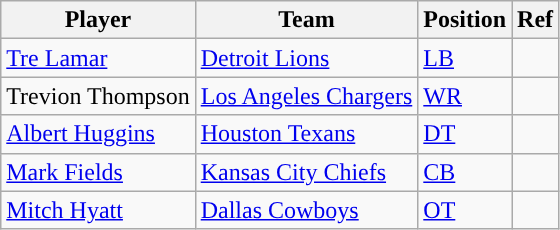<table class="wikitable">
<tr>
<th>Player</th>
<th>Team</th>
<th>Position</th>
<th>Ref</th>
</tr>
<tr>
<td><a href='#'>Tre Lamar</a></td>
<td><a href='#'>Detroit Lions</a></td>
<td><a href='#'>LB</a></td>
<td></td>
</tr>
<tr>
<td>Trevion Thompson</td>
<td><a href='#'>Los Angeles Chargers</a></td>
<td><a href='#'>WR</a></td>
<td></td>
</tr>
<tr>
<td><a href='#'>Albert Huggins</a></td>
<td><a href='#'>Houston Texans</a></td>
<td><a href='#'>DT</a></td>
<td></td>
</tr>
<tr>
<td><a href='#'>Mark Fields</a></td>
<td><a href='#'>Kansas City Chiefs</a></td>
<td><a href='#'>CB</a></td>
<td></td>
</tr>
<tr>
<td><a href='#'>Mitch Hyatt</a></td>
<td><a href='#'>Dallas Cowboys</a></td>
<td><a href='#'>OT</a></td>
<td></td>
</tr>
</table>
